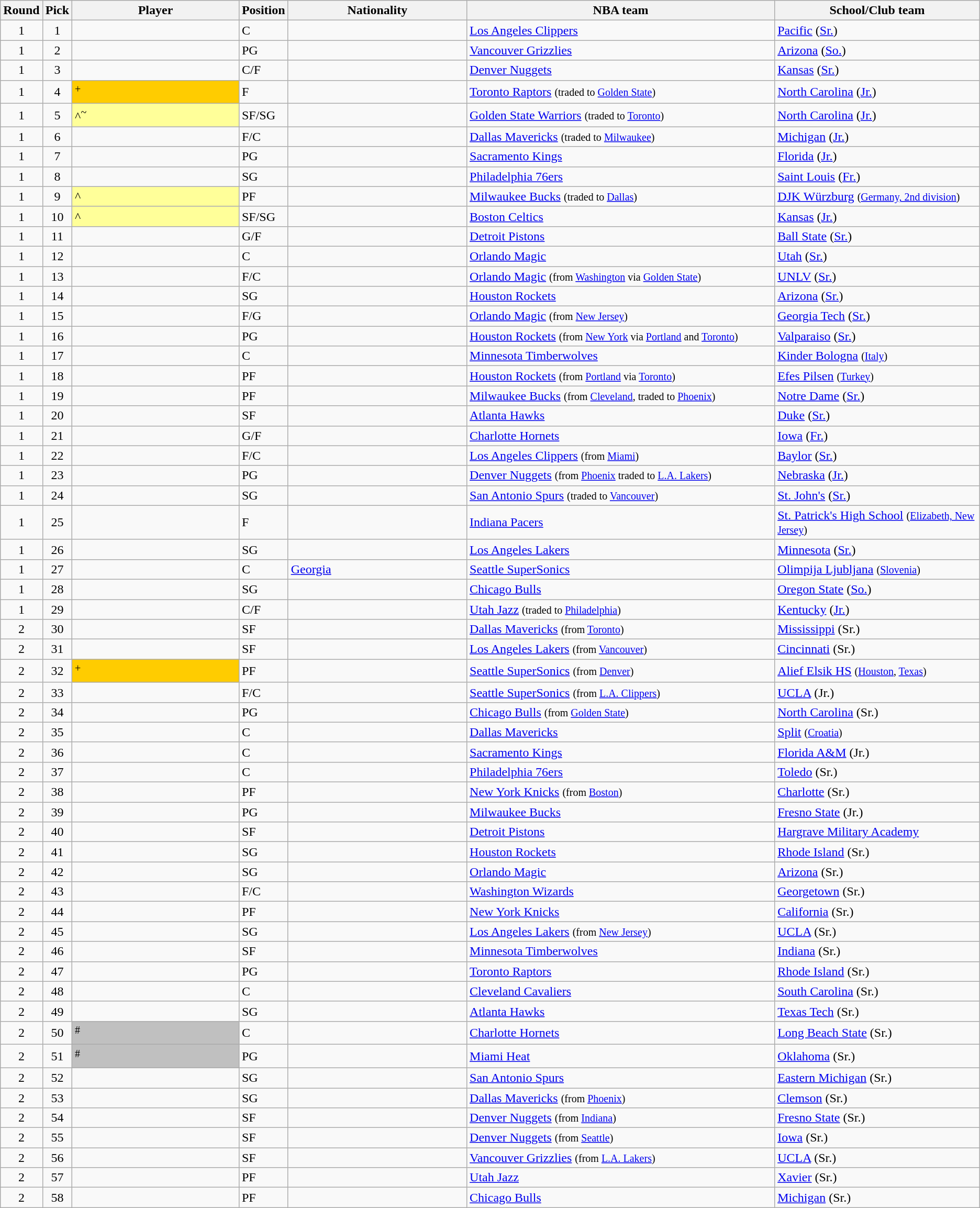<table class="wikitable sortable sortable">
<tr>
<th width="1%">Round</th>
<th width="1%">Pick</th>
<th width="19%">Player</th>
<th width="1%">Position</th>
<th width="20%">Nationality</th>
<th width="35%">NBA team</th>
<th width="25%">School/Club team</th>
</tr>
<tr>
<td align=center>1</td>
<td align=center>1</td>
<td></td>
<td>C</td>
<td></td>
<td><a href='#'>Los Angeles Clippers</a></td>
<td><a href='#'>Pacific</a> (<a href='#'>Sr.</a>)</td>
</tr>
<tr>
<td align=center>1</td>
<td align=center>2</td>
<td></td>
<td>PG</td>
<td></td>
<td><a href='#'>Vancouver Grizzlies</a></td>
<td><a href='#'>Arizona</a> (<a href='#'>So.</a>)</td>
</tr>
<tr>
<td align=center>1</td>
<td align=center>3</td>
<td></td>
<td>C/F</td>
<td></td>
<td><a href='#'>Denver Nuggets</a></td>
<td><a href='#'>Kansas</a> (<a href='#'>Sr.</a>)</td>
</tr>
<tr>
<td align=center>1</td>
<td align=center>4</td>
<td bgcolor="#FFCC00"><sup>+</sup></td>
<td>F</td>
<td></td>
<td><a href='#'>Toronto Raptors</a> <small>(traded to <a href='#'>Golden State</a>)</small></td>
<td><a href='#'>North Carolina</a> (<a href='#'>Jr.</a>)</td>
</tr>
<tr>
<td align=center>1</td>
<td align=center>5</td>
<td bgcolor="#FFFF99">^<sup>~</sup></td>
<td>SF/SG</td>
<td></td>
<td><a href='#'>Golden State Warriors</a> <small>(traded to <a href='#'>Toronto</a>)</small></td>
<td><a href='#'>North Carolina</a> (<a href='#'>Jr.</a>)</td>
</tr>
<tr>
<td align=center>1</td>
<td align=center>6</td>
<td></td>
<td>F/C</td>
<td></td>
<td><a href='#'>Dallas Mavericks</a> <small>(traded to <a href='#'>Milwaukee</a>)</small></td>
<td><a href='#'>Michigan</a> (<a href='#'>Jr.</a>)</td>
</tr>
<tr>
<td align=center>1</td>
<td align=center>7</td>
<td></td>
<td>PG</td>
<td></td>
<td><a href='#'>Sacramento Kings</a></td>
<td><a href='#'>Florida</a> (<a href='#'>Jr.</a>)</td>
</tr>
<tr>
<td align=center>1</td>
<td align=center>8</td>
<td></td>
<td>SG</td>
<td></td>
<td><a href='#'>Philadelphia 76ers</a></td>
<td><a href='#'>Saint Louis</a> (<a href='#'>Fr.</a>)</td>
</tr>
<tr>
<td align=center>1</td>
<td align=center>9</td>
<td bgcolor="#FFFF99">^</td>
<td>PF</td>
<td></td>
<td><a href='#'>Milwaukee Bucks</a> <small>(traded to <a href='#'>Dallas</a>)</small></td>
<td><a href='#'>DJK Würzburg</a> <small>(<a href='#'>Germany, 2nd division</a>)</small></td>
</tr>
<tr>
<td align=center>1</td>
<td align=center>10</td>
<td bgcolor="#FFFF99">^</td>
<td>SF/SG</td>
<td></td>
<td><a href='#'>Boston Celtics</a></td>
<td><a href='#'>Kansas</a> (<a href='#'>Jr.</a>)</td>
</tr>
<tr>
<td align=center>1</td>
<td align=center>11</td>
<td></td>
<td>G/F</td>
<td></td>
<td><a href='#'>Detroit Pistons</a></td>
<td><a href='#'>Ball State</a> (<a href='#'>Sr.</a>)</td>
</tr>
<tr>
<td align=center>1</td>
<td align=center>12</td>
<td></td>
<td>C</td>
<td></td>
<td><a href='#'>Orlando Magic</a></td>
<td><a href='#'>Utah</a> (<a href='#'>Sr.</a>)</td>
</tr>
<tr>
<td align=center>1</td>
<td align=center>13</td>
<td></td>
<td>F/C</td>
<td></td>
<td><a href='#'>Orlando Magic</a> <small>(from <a href='#'>Washington</a> via <a href='#'>Golden State</a>)</small></td>
<td><a href='#'>UNLV</a> (<a href='#'>Sr.</a>)</td>
</tr>
<tr>
<td align=center>1</td>
<td align=center>14</td>
<td></td>
<td>SG</td>
<td></td>
<td><a href='#'>Houston Rockets</a></td>
<td><a href='#'>Arizona</a> (<a href='#'>Sr.</a>)</td>
</tr>
<tr>
<td align=center>1</td>
<td align=center>15</td>
<td></td>
<td>F/G</td>
<td></td>
<td><a href='#'>Orlando Magic</a> <small>(from <a href='#'>New Jersey</a>)</small></td>
<td><a href='#'>Georgia Tech</a> (<a href='#'>Sr.</a>)</td>
</tr>
<tr>
<td align=center>1</td>
<td align=center>16</td>
<td></td>
<td>PG</td>
<td></td>
<td><a href='#'>Houston Rockets</a> <small>(from <a href='#'>New York</a> via <a href='#'>Portland</a> and <a href='#'>Toronto</a>)</small></td>
<td><a href='#'>Valparaiso</a> (<a href='#'>Sr.</a>)</td>
</tr>
<tr>
<td align=center>1</td>
<td align=center>17</td>
<td></td>
<td>C</td>
<td></td>
<td><a href='#'>Minnesota Timberwolves</a></td>
<td><a href='#'>Kinder Bologna</a> <small>(<a href='#'>Italy</a>)</small></td>
</tr>
<tr>
<td align=center>1</td>
<td align=center>18</td>
<td></td>
<td>PF</td>
<td></td>
<td><a href='#'>Houston Rockets</a> <small>(from <a href='#'>Portland</a> via <a href='#'>Toronto</a>)</small></td>
<td><a href='#'>Efes Pilsen</a> <small>(<a href='#'>Turkey</a>)</small></td>
</tr>
<tr>
<td align=center>1</td>
<td align=center>19</td>
<td></td>
<td>PF</td>
<td></td>
<td><a href='#'>Milwaukee Bucks</a> <small>(from <a href='#'>Cleveland</a>, traded to <a href='#'>Phoenix</a>)</small></td>
<td><a href='#'>Notre Dame</a> (<a href='#'>Sr.</a>)</td>
</tr>
<tr>
<td align=center>1</td>
<td align=center>20</td>
<td></td>
<td>SF</td>
<td></td>
<td><a href='#'>Atlanta Hawks</a></td>
<td><a href='#'>Duke</a> (<a href='#'>Sr.</a>)</td>
</tr>
<tr>
<td align=center>1</td>
<td align=center>21</td>
<td></td>
<td>G/F</td>
<td></td>
<td><a href='#'>Charlotte Hornets</a></td>
<td><a href='#'>Iowa</a> (<a href='#'>Fr.</a>)</td>
</tr>
<tr>
<td align=center>1</td>
<td align=center>22</td>
<td></td>
<td>F/C</td>
<td></td>
<td><a href='#'>Los Angeles Clippers</a> <small>(from <a href='#'>Miami</a>)</small></td>
<td><a href='#'>Baylor</a> (<a href='#'>Sr.</a>)</td>
</tr>
<tr>
<td align=center>1</td>
<td align=center>23</td>
<td></td>
<td>PG</td>
<td></td>
<td><a href='#'>Denver Nuggets</a> <small>(from <a href='#'>Phoenix</a> traded to <a href='#'>L.A. Lakers</a>)</small></td>
<td><a href='#'>Nebraska</a> (<a href='#'>Jr.</a>)</td>
</tr>
<tr>
<td align=center>1</td>
<td align=center>24</td>
<td></td>
<td>SG</td>
<td></td>
<td><a href='#'>San Antonio Spurs</a> <small>(traded to <a href='#'>Vancouver</a>)</small></td>
<td><a href='#'>St. John's</a> (<a href='#'>Sr.</a>)</td>
</tr>
<tr>
<td align=center>1</td>
<td align=center>25</td>
<td></td>
<td>F</td>
<td></td>
<td><a href='#'>Indiana Pacers</a></td>
<td><a href='#'>St. Patrick's High School</a> <small>(<a href='#'>Elizabeth, New Jersey</a>)</small></td>
</tr>
<tr>
<td align=center>1</td>
<td align=center>26</td>
<td></td>
<td>SG</td>
<td></td>
<td><a href='#'>Los Angeles Lakers</a></td>
<td><a href='#'>Minnesota</a> (<a href='#'>Sr.</a>)</td>
</tr>
<tr>
<td align=center>1</td>
<td align=center>27</td>
<td></td>
<td>C</td>
<td> <a href='#'>Georgia</a></td>
<td><a href='#'>Seattle SuperSonics</a></td>
<td><a href='#'>Olimpija Ljubljana</a> <small>(<a href='#'>Slovenia</a>)</small></td>
</tr>
<tr>
<td align=center>1</td>
<td align=center>28</td>
<td></td>
<td>SG</td>
<td></td>
<td><a href='#'>Chicago Bulls</a></td>
<td><a href='#'>Oregon State</a> (<a href='#'>So.</a>)</td>
</tr>
<tr>
<td align=center>1</td>
<td align=center>29</td>
<td></td>
<td>C/F</td>
<td></td>
<td><a href='#'>Utah Jazz</a> <small>(traded to <a href='#'>Philadelphia</a>)</small></td>
<td><a href='#'>Kentucky</a> (<a href='#'>Jr.</a>)</td>
</tr>
<tr>
<td align=center>2</td>
<td align=center>30</td>
<td></td>
<td>SF</td>
<td></td>
<td><a href='#'>Dallas Mavericks</a> <small>(from <a href='#'>Toronto</a>)</small></td>
<td><a href='#'>Mississippi</a> (Sr.)</td>
</tr>
<tr>
<td align=center>2</td>
<td align=center>31</td>
<td></td>
<td>SF</td>
<td></td>
<td><a href='#'>Los Angeles Lakers</a> <small>(from <a href='#'>Vancouver</a>)</small></td>
<td><a href='#'>Cincinnati</a> (Sr.)</td>
</tr>
<tr>
<td align=center>2</td>
<td align=center>32</td>
<td bgcolor="#FFCC00"><sup>+</sup></td>
<td>PF</td>
<td></td>
<td><a href='#'>Seattle SuperSonics</a> <small>(from <a href='#'>Denver</a>)</small></td>
<td><a href='#'>Alief Elsik HS</a> <small>(<a href='#'>Houston</a>, <a href='#'>Texas</a>)</small></td>
</tr>
<tr>
<td align=center>2</td>
<td align=center>33</td>
<td></td>
<td>F/C</td>
<td></td>
<td><a href='#'>Seattle SuperSonics</a> <small>(from <a href='#'>L.A. Clippers</a>)</small></td>
<td><a href='#'>UCLA</a> (Jr.)</td>
</tr>
<tr>
<td align=center>2</td>
<td align=center>34</td>
<td></td>
<td>PG</td>
<td></td>
<td><a href='#'>Chicago Bulls</a> <small>(from <a href='#'>Golden State</a>)</small></td>
<td><a href='#'>North Carolina</a> (Sr.)</td>
</tr>
<tr>
<td align=center>2</td>
<td align=center>35</td>
<td></td>
<td>C</td>
<td></td>
<td><a href='#'>Dallas Mavericks</a></td>
<td><a href='#'>Split</a> <small>(<a href='#'>Croatia</a>)</small></td>
</tr>
<tr>
<td align=center>2</td>
<td align=center>36</td>
<td></td>
<td>C</td>
<td></td>
<td><a href='#'>Sacramento Kings</a></td>
<td><a href='#'>Florida A&M</a> (Jr.)</td>
</tr>
<tr>
<td align=center>2</td>
<td align=center>37</td>
<td></td>
<td>C</td>
<td></td>
<td><a href='#'>Philadelphia 76ers</a></td>
<td><a href='#'>Toledo</a> (Sr.)</td>
</tr>
<tr>
<td align=center>2</td>
<td align=center>38</td>
<td></td>
<td>PF</td>
<td></td>
<td><a href='#'>New York Knicks</a> <small>(from <a href='#'>Boston</a>)</small></td>
<td><a href='#'>Charlotte</a> (Sr.)</td>
</tr>
<tr>
<td align=center>2</td>
<td align=center>39</td>
<td></td>
<td>PG</td>
<td></td>
<td><a href='#'>Milwaukee Bucks</a></td>
<td><a href='#'>Fresno State</a> (Jr.)</td>
</tr>
<tr>
<td align=center>2</td>
<td align=center>40</td>
<td></td>
<td>SF</td>
<td></td>
<td><a href='#'>Detroit Pistons</a></td>
<td><a href='#'>Hargrave Military Academy</a></td>
</tr>
<tr>
<td align=center>2</td>
<td align=center>41</td>
<td></td>
<td>SG</td>
<td></td>
<td><a href='#'>Houston Rockets</a></td>
<td><a href='#'>Rhode Island</a> (Sr.)</td>
</tr>
<tr>
<td align=center>2</td>
<td align=center>42</td>
<td></td>
<td>SG</td>
<td></td>
<td><a href='#'>Orlando Magic</a></td>
<td><a href='#'>Arizona</a> (Sr.)</td>
</tr>
<tr>
<td align=center>2</td>
<td align=center>43</td>
<td></td>
<td>F/C</td>
<td></td>
<td><a href='#'>Washington Wizards</a></td>
<td><a href='#'>Georgetown</a> (Sr.)</td>
</tr>
<tr>
<td align=center>2</td>
<td align=center>44</td>
<td></td>
<td>PF</td>
<td></td>
<td><a href='#'>New York Knicks</a></td>
<td><a href='#'>California</a> (Sr.)</td>
</tr>
<tr>
<td align=center>2</td>
<td align=center>45</td>
<td></td>
<td>SG</td>
<td></td>
<td><a href='#'>Los Angeles Lakers</a> <small>(from <a href='#'>New Jersey</a>)</small></td>
<td><a href='#'>UCLA</a> (Sr.)</td>
</tr>
<tr>
<td align=center>2</td>
<td align=center>46</td>
<td></td>
<td>SF</td>
<td></td>
<td><a href='#'>Minnesota Timberwolves</a></td>
<td><a href='#'>Indiana</a> (Sr.)</td>
</tr>
<tr>
<td align=center>2</td>
<td align=center>47</td>
<td></td>
<td>PG</td>
<td></td>
<td><a href='#'>Toronto Raptors</a></td>
<td><a href='#'>Rhode Island</a> (Sr.)</td>
</tr>
<tr>
<td align=center>2</td>
<td align=center>48</td>
<td></td>
<td>C</td>
<td></td>
<td><a href='#'>Cleveland Cavaliers</a></td>
<td><a href='#'>South Carolina</a> (Sr.)</td>
</tr>
<tr>
<td align=center>2</td>
<td align=center>49</td>
<td></td>
<td>SG</td>
<td></td>
<td><a href='#'>Atlanta Hawks</a></td>
<td><a href='#'>Texas Tech</a> (Sr.)</td>
</tr>
<tr>
<td align=center>2</td>
<td align=center>50</td>
<td bgcolor="#C0C0C0"><sup>#</sup></td>
<td>C</td>
<td></td>
<td><a href='#'>Charlotte Hornets</a></td>
<td><a href='#'>Long Beach State</a> (Sr.)</td>
</tr>
<tr>
<td align=center>2</td>
<td align=center>51</td>
<td bgcolor="C0C0C0"><sup>#</sup></td>
<td>PG</td>
<td></td>
<td><a href='#'>Miami Heat</a></td>
<td><a href='#'>Oklahoma</a> (Sr.)</td>
</tr>
<tr>
<td align=center>2</td>
<td align=center>52</td>
<td></td>
<td>SG</td>
<td></td>
<td><a href='#'>San Antonio Spurs</a></td>
<td><a href='#'>Eastern Michigan</a> (Sr.)</td>
</tr>
<tr>
<td align=center>2</td>
<td align=center>53</td>
<td></td>
<td>SG</td>
<td></td>
<td><a href='#'>Dallas Mavericks</a> <small>(from <a href='#'>Phoenix</a>)</small></td>
<td><a href='#'>Clemson</a> (Sr.)</td>
</tr>
<tr>
<td align=center>2</td>
<td align=center>54</td>
<td></td>
<td>SF</td>
<td></td>
<td><a href='#'>Denver Nuggets</a> <small>(from <a href='#'>Indiana</a>)</small></td>
<td><a href='#'>Fresno State</a> (Sr.)</td>
</tr>
<tr>
<td align=center>2</td>
<td align=center>55</td>
<td></td>
<td>SF</td>
<td></td>
<td><a href='#'>Denver Nuggets</a> <small>(from <a href='#'>Seattle</a>)</small></td>
<td><a href='#'>Iowa</a> (Sr.)</td>
</tr>
<tr>
<td align=center>2</td>
<td align=center>56</td>
<td></td>
<td>SF</td>
<td></td>
<td><a href='#'>Vancouver Grizzlies</a> <small>(from <a href='#'>L.A. Lakers</a>)</small></td>
<td><a href='#'>UCLA</a> (Sr.)</td>
</tr>
<tr>
<td align=center>2</td>
<td align=center>57</td>
<td></td>
<td>PF</td>
<td></td>
<td><a href='#'>Utah Jazz</a></td>
<td><a href='#'>Xavier</a> (Sr.)</td>
</tr>
<tr>
<td align=center>2</td>
<td align=center>58</td>
<td></td>
<td>PF</td>
<td></td>
<td><a href='#'>Chicago Bulls</a></td>
<td><a href='#'>Michigan</a> (Sr.)</td>
</tr>
</table>
